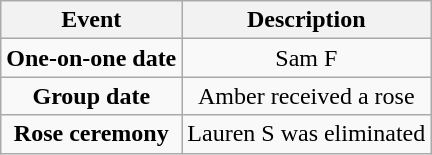<table class="wikitable sortable" style="text-align:center;">
<tr>
<th>Event</th>
<th>Description</th>
</tr>
<tr>
<td><strong>One-on-one date</strong></td>
<td>Sam F</td>
</tr>
<tr>
<td><strong>Group date</strong></td>
<td>Amber received a rose</td>
</tr>
<tr>
<td><strong>Rose ceremony</strong></td>
<td>Lauren S was eliminated</td>
</tr>
</table>
